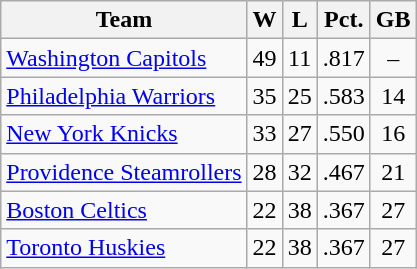<table class="wikitable" style="text-align: center;">
<tr>
<th>Team</th>
<th>W</th>
<th>L</th>
<th>Pct.</th>
<th>GB</th>
</tr>
<tr>
<td align="left"><a href='#'>Washington Capitols</a></td>
<td>49</td>
<td>11</td>
<td>.817</td>
<td>–</td>
</tr>
<tr>
<td align="left"><a href='#'>Philadelphia Warriors</a></td>
<td>35</td>
<td>25</td>
<td>.583</td>
<td>14</td>
</tr>
<tr>
<td align="left"><a href='#'>New York Knicks</a></td>
<td>33</td>
<td>27</td>
<td>.550</td>
<td>16</td>
</tr>
<tr>
<td align="left"><a href='#'>Providence Steamrollers</a></td>
<td>28</td>
<td>32</td>
<td>.467</td>
<td>21</td>
</tr>
<tr>
<td align="left"><a href='#'>Boston Celtics</a></td>
<td>22</td>
<td>38</td>
<td>.367</td>
<td>27</td>
</tr>
<tr>
<td align="left"><a href='#'>Toronto Huskies</a></td>
<td>22</td>
<td>38</td>
<td>.367</td>
<td>27</td>
</tr>
</table>
